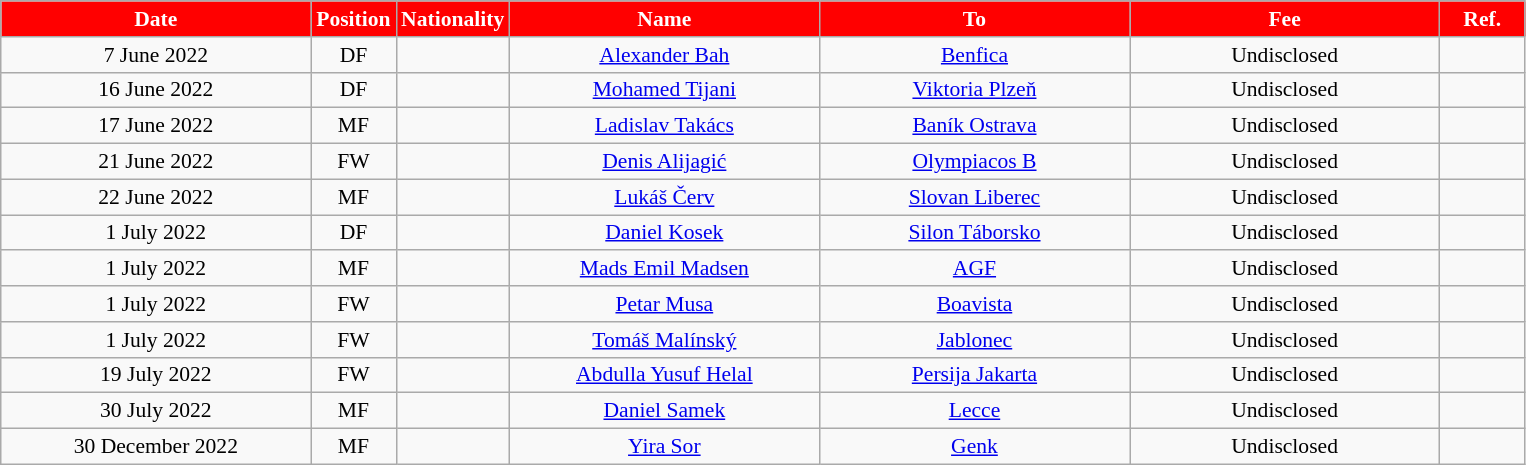<table class="wikitable"  style="text-align:center; font-size:90%; ">
<tr>
<th style="background:#ff0000; color:white; width:200px;">Date</th>
<th style="background:#ff0000; color:white; width:50px;">Position</th>
<th style="background:#ff0000; color:white; width:50px;">Nationality</th>
<th style="background:#ff0000; color:white; width:200px;">Name</th>
<th style="background:#ff0000; color:white; width:200px;">To</th>
<th style="background:#ff0000; color:white; width:200px;">Fee</th>
<th style="background:#ff0000; color:white; width:50px;">Ref.</th>
</tr>
<tr>
<td>7 June 2022</td>
<td>DF</td>
<td></td>
<td><a href='#'>Alexander Bah</a></td>
<td><a href='#'>Benfica</a></td>
<td>Undisclosed</td>
<td></td>
</tr>
<tr>
<td>16 June 2022</td>
<td>DF</td>
<td></td>
<td><a href='#'>Mohamed Tijani</a></td>
<td><a href='#'>Viktoria Plzeň</a></td>
<td>Undisclosed</td>
<td></td>
</tr>
<tr>
<td>17 June 2022</td>
<td>MF</td>
<td></td>
<td><a href='#'>Ladislav Takács</a></td>
<td><a href='#'>Baník Ostrava</a></td>
<td>Undisclosed</td>
<td></td>
</tr>
<tr>
<td>21 June 2022</td>
<td>FW</td>
<td></td>
<td><a href='#'>Denis Alijagić</a></td>
<td><a href='#'>Olympiacos B</a></td>
<td>Undisclosed</td>
<td></td>
</tr>
<tr>
<td>22 June 2022</td>
<td>MF</td>
<td></td>
<td><a href='#'>Lukáš Červ</a></td>
<td><a href='#'>Slovan Liberec</a></td>
<td>Undisclosed</td>
<td></td>
</tr>
<tr>
<td>1 July 2022</td>
<td>DF</td>
<td></td>
<td><a href='#'>Daniel Kosek</a></td>
<td><a href='#'>Silon Táborsko</a></td>
<td>Undisclosed</td>
<td></td>
</tr>
<tr>
<td>1 July 2022</td>
<td>MF</td>
<td></td>
<td><a href='#'>Mads Emil Madsen</a></td>
<td><a href='#'>AGF</a></td>
<td>Undisclosed</td>
<td></td>
</tr>
<tr>
<td>1 July 2022</td>
<td>FW</td>
<td></td>
<td><a href='#'>Petar Musa</a></td>
<td><a href='#'>Boavista</a></td>
<td>Undisclosed</td>
<td></td>
</tr>
<tr>
<td>1 July 2022</td>
<td>FW</td>
<td></td>
<td><a href='#'>Tomáš Malínský</a></td>
<td><a href='#'>Jablonec</a></td>
<td>Undisclosed</td>
<td></td>
</tr>
<tr>
<td>19 July 2022</td>
<td>FW</td>
<td></td>
<td><a href='#'>Abdulla Yusuf Helal</a></td>
<td><a href='#'>Persija Jakarta</a></td>
<td>Undisclosed</td>
<td></td>
</tr>
<tr>
<td>30 July 2022</td>
<td>MF</td>
<td></td>
<td><a href='#'>Daniel Samek</a></td>
<td><a href='#'>Lecce</a></td>
<td>Undisclosed</td>
<td></td>
</tr>
<tr>
<td>30 December 2022</td>
<td>MF</td>
<td></td>
<td><a href='#'>Yira Sor</a></td>
<td><a href='#'>Genk</a></td>
<td>Undisclosed</td>
<td></td>
</tr>
</table>
